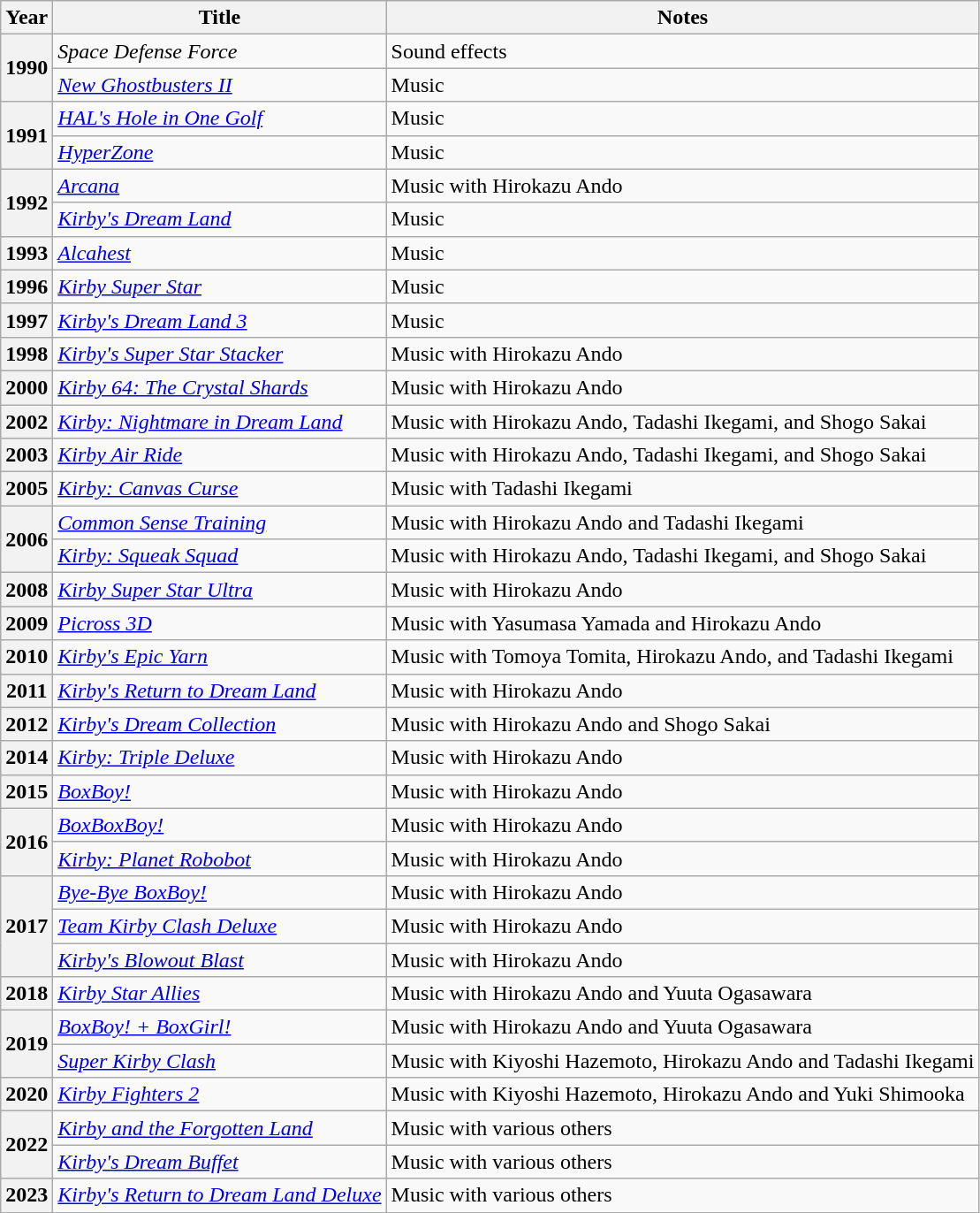<table class="wikitable sortable">
<tr>
<th>Year</th>
<th>Title</th>
<th class="unsortable">Notes</th>
</tr>
<tr>
<th rowspan="2">1990</th>
<td><em>Space Defense Force</em></td>
<td>Sound effects</td>
</tr>
<tr>
<td><em><a href='#'>New Ghostbusters II</a></em></td>
<td>Music</td>
</tr>
<tr>
<th rowspan="2">1991</th>
<td><em><a href='#'>HAL's Hole in One Golf</a></em></td>
<td>Music</td>
</tr>
<tr>
<td><em><a href='#'>HyperZone</a></em></td>
<td>Music</td>
</tr>
<tr>
<th rowspan="2">1992</th>
<td><em><a href='#'>Arcana</a></em></td>
<td>Music with Hirokazu Ando</td>
</tr>
<tr>
<td><em><a href='#'>Kirby's Dream Land</a></em></td>
<td>Music</td>
</tr>
<tr>
<th>1993</th>
<td><em><a href='#'>Alcahest</a></em></td>
<td>Music</td>
</tr>
<tr>
<th rowspan="1">1996</th>
<td><em><a href='#'>Kirby Super Star</a></em></td>
<td>Music</td>
</tr>
<tr>
<th rowspan="1">1997</th>
<td><em><a href='#'>Kirby's Dream Land 3</a></em></td>
<td>Music</td>
</tr>
<tr>
<th rowspan="1">1998</th>
<td><em><a href='#'>Kirby's Super Star Stacker</a></em></td>
<td>Music with Hirokazu Ando</td>
</tr>
<tr>
<th rowspan="1">2000</th>
<td><em><a href='#'>Kirby 64: The Crystal Shards</a></em></td>
<td>Music with Hirokazu Ando</td>
</tr>
<tr>
<th rowspan="1">2002</th>
<td><em><a href='#'>Kirby: Nightmare in Dream Land</a></em></td>
<td>Music with Hirokazu Ando, Tadashi Ikegami, and Shogo Sakai</td>
</tr>
<tr>
<th rowspan="1">2003</th>
<td><em><a href='#'>Kirby Air Ride</a></em></td>
<td>Music with Hirokazu Ando, Tadashi Ikegami, and Shogo Sakai</td>
</tr>
<tr>
<th rowspan="1">2005</th>
<td><em><a href='#'>Kirby: Canvas Curse</a></em></td>
<td>Music with Tadashi Ikegami</td>
</tr>
<tr>
<th rowspan="2">2006</th>
<td><em><a href='#'>Common Sense Training</a></em></td>
<td>Music with Hirokazu Ando and Tadashi Ikegami</td>
</tr>
<tr>
<td><em><a href='#'>Kirby: Squeak Squad</a></em></td>
<td>Music with Hirokazu Ando, Tadashi Ikegami, and Shogo Sakai</td>
</tr>
<tr>
<th>2008</th>
<td><em><a href='#'>Kirby Super Star Ultra</a></em></td>
<td>Music with Hirokazu Ando</td>
</tr>
<tr>
<th rowspan="1">2009</th>
<td><em><a href='#'>Picross 3D</a></em></td>
<td>Music with Yasumasa Yamada and Hirokazu Ando</td>
</tr>
<tr>
<th rowspan="1">2010</th>
<td><em><a href='#'>Kirby's Epic Yarn</a></em></td>
<td>Music with Tomoya Tomita, Hirokazu Ando, and Tadashi Ikegami</td>
</tr>
<tr>
<th rowspan="1">2011</th>
<td><em><a href='#'>Kirby's Return to Dream Land</a></em></td>
<td>Music with Hirokazu Ando</td>
</tr>
<tr>
<th rowspan="1">2012</th>
<td><em><a href='#'>Kirby's Dream Collection</a></em></td>
<td>Music with Hirokazu Ando and Shogo Sakai</td>
</tr>
<tr>
<th>2014</th>
<td><em><a href='#'>Kirby: Triple Deluxe</a></em></td>
<td>Music with Hirokazu Ando</td>
</tr>
<tr>
<th rowspan="1">2015</th>
<td><em><a href='#'>BoxBoy!</a></em></td>
<td>Music with Hirokazu Ando</td>
</tr>
<tr>
<th rowspan="2">2016</th>
<td><em><a href='#'>BoxBoxBoy!</a></em></td>
<td>Music with Hirokazu Ando</td>
</tr>
<tr>
<td><em><a href='#'>Kirby: Planet Robobot</a></em></td>
<td>Music with Hirokazu Ando</td>
</tr>
<tr>
<th rowspan="3">2017</th>
<td><em><a href='#'>Bye-Bye BoxBoy!</a></em></td>
<td>Music with Hirokazu Ando</td>
</tr>
<tr>
<td><em><a href='#'>Team Kirby Clash Deluxe</a></em></td>
<td>Music with Hirokazu Ando</td>
</tr>
<tr>
<td><em><a href='#'>Kirby's Blowout Blast</a></em></td>
<td>Music with Hirokazu Ando</td>
</tr>
<tr>
<th>2018</th>
<td><em><a href='#'>Kirby Star Allies</a></em></td>
<td>Music with Hirokazu Ando and Yuuta Ogasawara</td>
</tr>
<tr>
<th rowspan="2">2019</th>
<td><em><a href='#'>BoxBoy! + BoxGirl!</a></em></td>
<td>Music with Hirokazu Ando and Yuuta Ogasawara</td>
</tr>
<tr>
<td><em><a href='#'>Super Kirby Clash</a></em></td>
<td>Music with Kiyoshi Hazemoto, Hirokazu Ando and Tadashi Ikegami</td>
</tr>
<tr>
<th rowspan="1">2020</th>
<td><em><a href='#'>Kirby Fighters 2</a></em></td>
<td>Music with Kiyoshi Hazemoto, Hirokazu Ando and Yuki Shimooka</td>
</tr>
<tr>
<th rowspan="2">2022</th>
<td><em><a href='#'>Kirby and the Forgotten Land</a></em></td>
<td>Music with various others</td>
</tr>
<tr>
<td><em><a href='#'>Kirby's Dream Buffet</a></em></td>
<td>Music with various others</td>
</tr>
<tr>
<th rowspan="1">2023</th>
<td><em><a href='#'>Kirby's Return to Dream Land Deluxe</a></em></td>
<td>Music with various others</td>
</tr>
</table>
